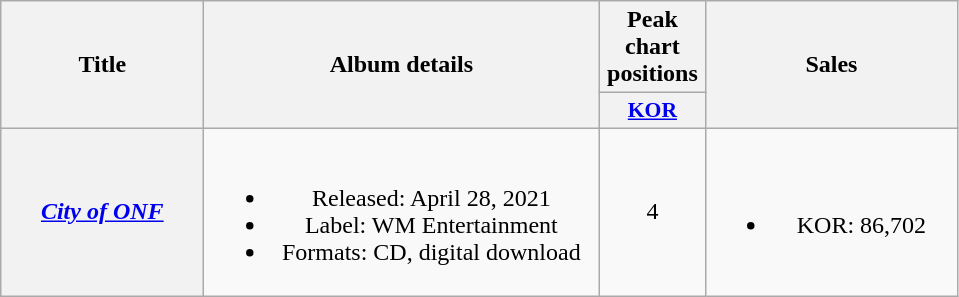<table class="wikitable plainrowheaders" style="text-align:center">
<tr>
<th scope="col" rowspan="2" style="width:8em">Title</th>
<th scope="col" rowspan="2" style="width:16em">Album details</th>
<th scope="col" colspan="1" style="width:4em">Peak chart positions</th>
<th scope="col" rowspan="2" style="width:10em">Sales</th>
</tr>
<tr>
<th scope="col" style="width:3em;font-size:90%"><a href='#'>KOR</a><br></th>
</tr>
<tr>
<th scope="row"><em><a href='#'>City of ONF</a></em></th>
<td><br><ul><li>Released: April 28, 2021</li><li>Label: WM Entertainment</li><li>Formats: CD, digital download</li></ul></td>
<td>4</td>
<td><br><ul><li>KOR: 86,702</li></ul></td>
</tr>
</table>
